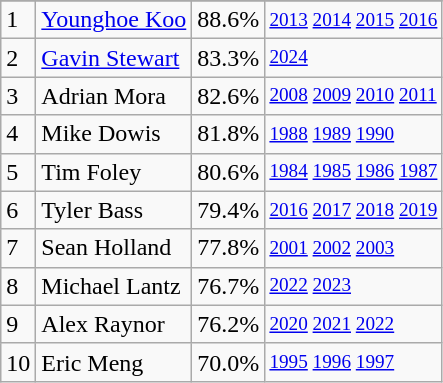<table class="wikitable">
<tr>
</tr>
<tr>
<td>1</td>
<td><a href='#'>Younghoe Koo</a></td>
<td><abbr>88.6%</abbr></td>
<td style="font-size:80%;"><a href='#'>2013</a> <a href='#'>2014</a> <a href='#'>2015</a> <a href='#'>2016</a></td>
</tr>
<tr>
<td>2</td>
<td><a href='#'>Gavin Stewart</a></td>
<td><abbr>83.3%</abbr></td>
<td style="font-size:80%;"><a href='#'>2024</a></td>
</tr>
<tr>
<td>3</td>
<td>Adrian Mora</td>
<td><abbr>82.6%</abbr></td>
<td style="font-size:80%;"><a href='#'>2008</a> <a href='#'>2009</a> <a href='#'>2010</a> <a href='#'>2011</a></td>
</tr>
<tr>
<td>4</td>
<td>Mike Dowis</td>
<td><abbr>81.8%</abbr></td>
<td style="font-size:80%;"><a href='#'>1988</a> <a href='#'>1989</a> <a href='#'>1990</a></td>
</tr>
<tr>
<td>5</td>
<td>Tim Foley</td>
<td><abbr>80.6%</abbr></td>
<td style="font-size:80%;"><a href='#'>1984</a> <a href='#'>1985</a> <a href='#'>1986</a> <a href='#'>1987</a></td>
</tr>
<tr>
<td>6</td>
<td>Tyler Bass</td>
<td><abbr>79.4%</abbr></td>
<td style="font-size:80%;"><a href='#'>2016</a> <a href='#'>2017</a> <a href='#'>2018</a> <a href='#'>2019</a></td>
</tr>
<tr>
<td>7</td>
<td>Sean Holland</td>
<td><abbr>77.8%</abbr></td>
<td style="font-size:80%;"><a href='#'>2001</a> <a href='#'>2002</a> <a href='#'>2003</a></td>
</tr>
<tr>
<td>8</td>
<td>Michael Lantz</td>
<td><abbr>76.7%</abbr></td>
<td style="font-size:80%;"><a href='#'>2022</a> <a href='#'>2023</a></td>
</tr>
<tr>
<td>9</td>
<td>Alex Raynor</td>
<td><abbr>76.2%</abbr></td>
<td style="font-size:80%;"><a href='#'>2020</a> <a href='#'>2021</a> <a href='#'>2022</a></td>
</tr>
<tr>
<td>10</td>
<td>Eric Meng</td>
<td><abbr>70.0%</abbr></td>
<td style="font-size:80%;"><a href='#'>1995</a> <a href='#'>1996</a> <a href='#'>1997</a><br></td>
</tr>
</table>
